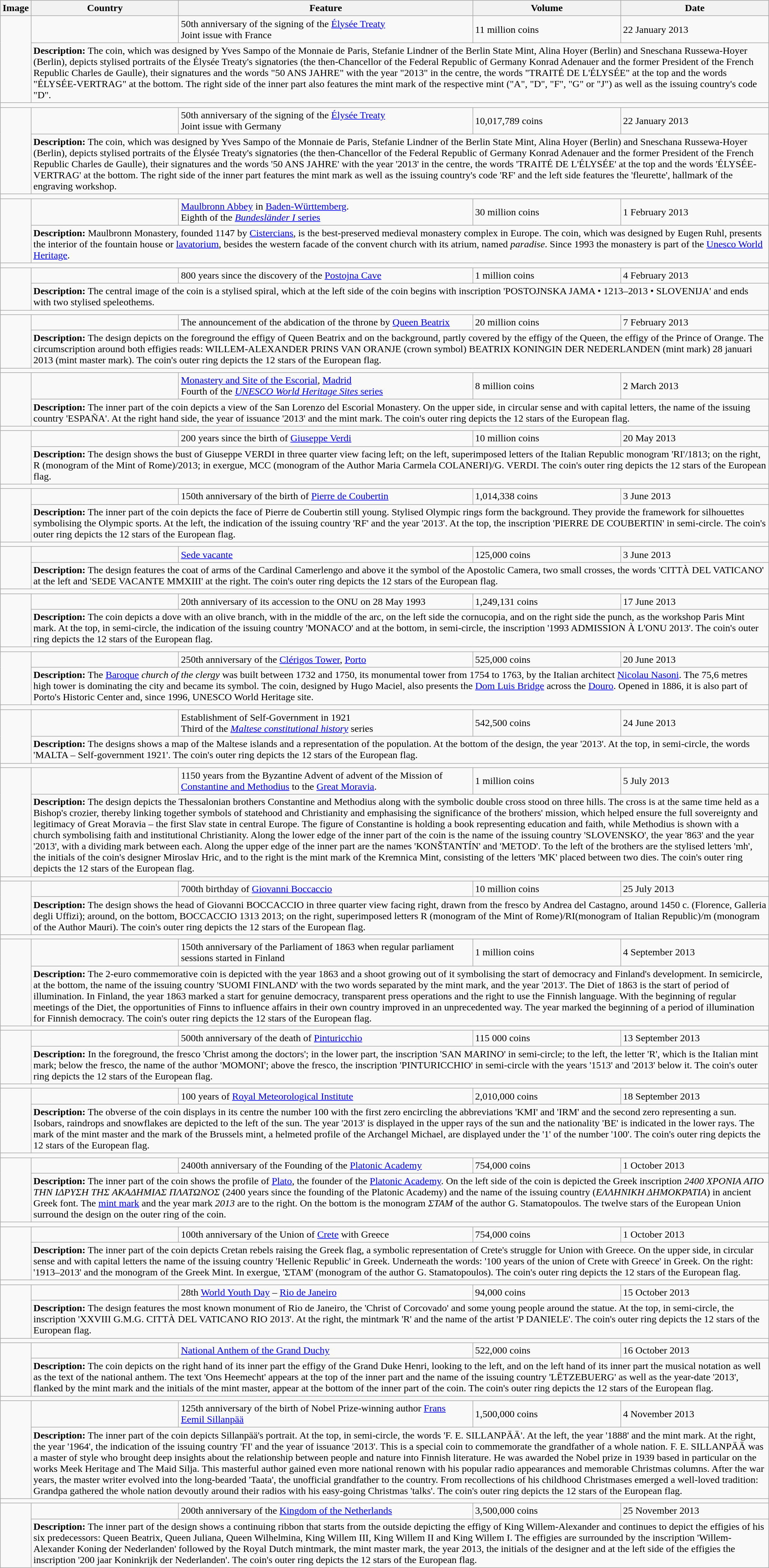<table class="wikitable">
<tr>
<th>Image</th>
<th>Country</th>
<th>Feature</th>
<th>Volume</th>
<th>Date</th>
</tr>
<tr>
<td style="width:160px;" rowspan="2"></td>
<td style="width:20%;"></td>
<td style="width:40%;">50th anniversary of the signing of the <a href='#'>Élysée Treaty</a><br> Joint issue with France</td>
<td style="width:20%;">11 million coins</td>
<td style="width:20%;">22 January 2013</td>
</tr>
<tr>
<td colspan="5"><strong>Description:</strong> The coin, which was designed by Yves Sampo of the Monnaie de Paris, Stefanie Lindner of the Berlin State Mint, Alina Hoyer (Berlin) and Sneschana Russewa-Hoyer (Berlin), depicts stylised portraits of the Élysée Treaty's signatories (the then-Chancellor of the Federal Republic of Germany Konrad Adenauer and the former President of the French Republic Charles de Gaulle), their signatures and the words "50 ANS JAHRE" with the year "2013" in the centre, the words "TRAITÉ DE L'ÉLYSÉE" at the top and the words "ÉLYSÉE-VERTRAG" at the bottom. The right side of the inner part also features the mint mark of the respective mint ("A", "D", "F", "G" or "J") as well as the issuing country's code "D".</td>
</tr>
<tr>
<td colspan="5"></td>
</tr>
<tr>
<td style="width:160px;" rowspan="2"></td>
<td style="width:20%;"></td>
<td style="width:40%;">50th anniversary of the signing of the <a href='#'>Élysée Treaty</a><br> Joint issue with Germany</td>
<td style="width:20%;">10,017,789 coins</td>
<td style="width:20%;">22 January 2013</td>
</tr>
<tr>
<td colspan="5"><strong>Description:</strong> The coin, which was designed by Yves Sampo of the Monnaie de Paris, Stefanie Lindner of the Berlin State Mint, Alina Hoyer (Berlin) and Sneschana Russewa-Hoyer (Berlin), depicts stylised portraits of the Élysée Treaty's signatories (the then-Chancellor of the Federal Republic of Germany Konrad Adenauer and the former President of the French Republic Charles de Gaulle), their signatures and the words '50 ANS JAHRE' with the year '2013' in the centre, the words 'TRAITÉ DE L'ÉLYSÉE' at the top and the words 'ÉLYSÉE-VERTRAG' at the bottom. The right side of the inner part features the mint mark as well as the issuing country's code 'RF' and the left side features the 'fleurette', hallmark of the engraving workshop.</td>
</tr>
<tr>
<td colspan="5"></td>
</tr>
<tr>
<td style="width:160px;" rowspan="2"></td>
<td style="width:20%;"></td>
<td style="width:40%;"><a href='#'>Maulbronn Abbey</a> in <a href='#'>Baden-Württemberg</a>.<br>Eighth of the <a href='#'><em>Bundesländer I</em> series</a></td>
<td style="width:20%;">30 million coins</td>
<td style="width:20%;">1 February 2013</td>
</tr>
<tr>
<td colspan="5"><strong>Description:</strong> Maulbronn Monastery, founded 1147 by <a href='#'>Cistercians</a>, is the best-preserved medieval monastery complex in Europe. The coin, which was designed by Eugen Ruhl, presents the interior of the fountain house or <a href='#'>lavatorium</a>, besides the western facade of the convent church with its atrium, named <em>paradise</em>. Since 1993 the monastery is part of the <a href='#'>Unesco World Heritage</a>.</td>
</tr>
<tr>
<td colspan="5"></td>
</tr>
<tr>
<td style="width:160px;" rowspan="2"></td>
<td style="width:20%;"></td>
<td style="width:40%;">800 years since the discovery of the <a href='#'>Postojna Cave</a></td>
<td style="width:20%;">1 million coins</td>
<td style="width:20%;">4 February 2013</td>
</tr>
<tr>
<td colspan="5"><strong>Description:</strong> The central image of the coin is a stylised spiral, which at the left side of the coin begins with inscription 'POSTOJNSKA JAMA • 1213–2013 • SLOVENIJA' and ends with two stylised speleothems.</td>
</tr>
<tr>
<td colspan="5"></td>
</tr>
<tr>
<td style="width:160px;" rowspan="2"></td>
<td style="width:20%;"></td>
<td style="width:40%;">The announcement of the abdication of the throne by <a href='#'>Queen Beatrix</a></td>
<td style="width:20%;">20 million coins</td>
<td style="width:20%;">7 February 2013</td>
</tr>
<tr>
<td colspan="5"><strong>Description:</strong> The design depicts on the foreground the effigy of Queen Beatrix and on the background, partly covered by the effigy of the Queen, the effigy of the Prince of Orange. The circumscription around both effigies reads: WILLEM-ALEXANDER PRINS VAN ORANJE (crown symbol) BEATRIX KONINGIN DER NEDERLANDEN (mint mark) 28 januari 2013 (mint master mark). The coin's outer ring depicts the 12 stars of the European flag.</td>
</tr>
<tr>
<td colspan="5"></td>
</tr>
<tr>
<td style="width:160px;" rowspan="2"></td>
<td style="width:20%;"></td>
<td style="width:40%;"><a href='#'>Monastery and Site of the Escorial</a>, <a href='#'>Madrid</a><br>Fourth of the <a href='#'><em>UNESCO World Heritage Sites</em> series</a></td>
<td style="width:20%;">8 million coins</td>
<td style="width:20%;">2 March 2013</td>
</tr>
<tr>
<td colspan="5"><strong>Description:</strong> The inner part of the coin depicts a view of the San Lorenzo del Escorial Monastery. On the upper side, in circular sense and with capital letters, the name of the issuing country 'ESPAÑA'. At the right hand side, the year of issuance '2013' and the mint mark. The coin's outer ring depicts the 12 stars of the European flag.</td>
</tr>
<tr>
<td colspan="5"></td>
</tr>
<tr>
<td style="width:160px;" rowspan="2"></td>
<td style="width:20%;"></td>
<td style="width:40%;">200 years since the birth of <a href='#'>Giuseppe Verdi</a></td>
<td style="width:20%;">10 million coins</td>
<td style="width:20%;">20 May 2013</td>
</tr>
<tr>
<td colspan="5"><strong>Description:</strong> The design shows the bust of Giuseppe VERDI in three quarter view facing left; on the left, superimposed letters of the Italian Republic monogram 'RI'/1813; on the right, R (monogram of the Mint of Rome)/2013; in exergue, MCC (monogram of the Author Maria Carmela COLANERI)/G. VERDI. The coin's outer ring depicts the 12 stars of the European flag.</td>
</tr>
<tr>
<td colspan="5"></td>
</tr>
<tr>
<td style="width:160px;" rowspan="2"></td>
<td style="width:20%;"></td>
<td style="width:40%;">150th anniversary of the birth of <a href='#'>Pierre de Coubertin</a></td>
<td style="width:20%;">1,014,338 coins</td>
<td style="width:20%;">3 June 2013</td>
</tr>
<tr>
<td colspan="5"><strong>Description:</strong> The inner part of the coin depicts the face of Pierre de Coubertin still young. Stylised Olympic rings form the background. They provide the framework for silhouettes symbolising the Olympic sports. At the left, the indication of the issuing country 'RF' and the year '2013'. At the top, the inscription 'PIERRE DE COUBERTIN' in semi-circle. The coin's outer ring depicts the 12 stars of the European flag.</td>
</tr>
<tr>
<td colspan="5"></td>
</tr>
<tr>
<td style="width:160px;" rowspan="2"></td>
<td style="width:20%;"></td>
<td style="width:40%;"><a href='#'>Sede vacante</a></td>
<td style="width:20%;">125,000 coins</td>
<td style="width:20%;">3 June 2013</td>
</tr>
<tr>
<td colspan="5"><strong>Description:</strong> The design features the coat of arms of the Cardinal Camerlengo and above it the symbol of the Apostolic Camera, two small crosses, the words 'CITTÀ DEL VATICANO' at the left and 'SEDE VACANTE MMXIII' at the right. The coin's outer ring depicts the 12 stars of the European flag.</td>
</tr>
<tr>
<td colspan="5"></td>
</tr>
<tr>
<td style="width:160px;" rowspan="2"></td>
<td style="width:20%;"></td>
<td style="width:40%;">20th anniversary of its accession to the ONU on 28 May 1993</td>
<td style="width:20%;">1,249,131 coins</td>
<td style="width:20%;">17 June 2013</td>
</tr>
<tr>
<td colspan="5"><strong>Description:</strong> The coin depicts a dove with an olive branch, with in the middle of the arc, on the left side the cornucopia, and on the right side the punch, as the workshop Paris Mint mark. At the top, in semi-circle, the indication of the issuing country 'MONACO' and at the bottom, in semi-circle, the inscription '1993 ADMISSION À L'ONU 2013'. The coin's outer ring depicts the 12 stars of the European flag.</td>
</tr>
<tr>
<td colspan="5"></td>
</tr>
<tr>
<td style="width:160px;" rowspan="2"></td>
<td style="width:20%;"></td>
<td style="width:40%;">250th anniversary of the <a href='#'>Clérigos Tower</a>, <a href='#'>Porto</a></td>
<td style="width:20%;">525,000 coins</td>
<td style="width:20%;">20 June 2013</td>
</tr>
<tr>
<td colspan="5"><strong>Description:</strong> The <a href='#'>Baroque</a> <em>church of the clergy</em> was built between 1732 and 1750, its monumental tower from 1754 to 1763, by the Italian architect <a href='#'>Nicolau Nasoni</a>. The 75,6 metres high tower is dominating the city and became its symbol. The coin, designed by Hugo Maciel, also presents the <a href='#'>Dom Luis Bridge</a> across the <a href='#'>Douro</a>. Opened in 1886, it is also part of Porto's Historic Center and, since 1996, UNESCO World Heritage site.</td>
</tr>
<tr>
<td colspan="5"></td>
</tr>
<tr>
<td style="width:160px;" rowspan="2"></td>
<td style="width:20%;"></td>
<td style="width:40%;">Establishment of Self-Government in 1921<br>Third of the <em><a href='#'>Maltese constitutional history</a></em> series</td>
<td style="width:20%;">542,500 coins</td>
<td style="width:20%;">24 June 2013</td>
</tr>
<tr>
<td colspan="5"><strong>Description:</strong> The designs shows a map of the Maltese islands and a representation of the population. At the bottom of the design, the year '2013'. At the top, in semi-circle, the words 'MALTA – Self-government 1921'. The coin's outer ring depicts the 12 stars of the European flag.</td>
</tr>
<tr>
<td colspan="5"></td>
</tr>
<tr>
<td style="width:160px;" rowspan="2"></td>
<td style="width:20%;"></td>
<td style="width:40%;">1150 years from the Byzantine Advent of advent of the Mission of <a href='#'>Constantine and Methodius</a> to the <a href='#'>Great Moravia</a>.</td>
<td style="width:20%;">1 million coins</td>
<td style="width:20%;">5 July 2013</td>
</tr>
<tr>
<td colspan="5"><strong>Description:</strong> The design depicts the Thessalonian brothers Constantine and Methodius along with the symbolic double cross stood on three hills. The cross is at the same time held as a Bishop's crozier, thereby linking together symbols of statehood and Christianity and emphasising the significance of the brothers' mission, which helped ensure the full sovereignty and legitimacy of Great Moravia – the first Slav state in central Europe. The figure of Constantine is holding a book representing education and faith, while Methodius is shown with a church symbolising faith and institutional Christianity. Along the lower edge of the inner part of the coin is the name of the issuing country 'SLOVENSKO', the year '863' and the year '2013', with a dividing mark between each. Along the upper edge of the inner part are the names 'KONŠTANTÍN' and 'METOD'. To the left of the brothers are the stylised letters 'mh', the initials of the coin's designer Miroslav Hric, and to the right is the mint mark of the Kremnica Mint, consisting of the letters 'MK' placed between two dies. The coin's outer ring depicts the 12 stars of the European flag.</td>
</tr>
<tr>
<td colspan="5"></td>
</tr>
<tr>
<td style="width:160px;" rowspan="2"></td>
<td style="width:20%;"></td>
<td style="width:40%;">700th birthday of <a href='#'>Giovanni Boccaccio</a></td>
<td style="width:20%;">10 million coins</td>
<td style="width:20%;">25 July 2013</td>
</tr>
<tr>
<td colspan="5"><strong>Description:</strong> The design shows the head of Giovanni BOCCACCIO in three quarter view facing right, drawn from the fresco by Andrea del Castagno, around 1450 c. (Florence, Galleria degli Uffizi); around, on the bottom, BOCCACCIO 1313 2013; on the right, superimposed letters R (monogram of the Mint of Rome)/RI(monogram of Italian Republic)/m (monogram of the Author Mauri). The coin's outer ring depicts the 12 stars of the European flag.</td>
</tr>
<tr>
<td colspan="5"></td>
</tr>
<tr>
<td style="width:160px;" rowspan="2"></td>
<td style="width:20%;"></td>
<td style="width:40%;">150th anniversary of the Parliament of 1863 when regular parliament sessions started in Finland</td>
<td style="width:20%;">1 million coins</td>
<td style="width:20%;">4 September 2013</td>
</tr>
<tr>
<td colspan="5"><strong>Description:</strong> The 2-euro commemorative coin is depicted with the year 1863 and a shoot growing out of it symbolising the start of democracy and Finland's development. In semicircle, at the bottom, the name of the issuing country 'SUOMI FINLAND' with the two words separated by the mint mark, and the year '2013'. The Diet of 1863 is the start of period of illumination. In Finland, the year 1863 marked a start for genuine democracy, transparent press operations and the right to use the Finnish language. With the beginning of regular meetings of the Diet, the opportunities of Finns to influence affairs in their own country improved in an unprecedented way. The year marked the beginning of a period of illumination for Finnish democracy. The coin's outer ring depicts the 12 stars of the European flag.</td>
</tr>
<tr>
<td colspan="5"></td>
</tr>
<tr>
<td style="width:160px;" rowspan="2"></td>
<td style="width:20%;"></td>
<td style="width:40%;">500th anniversary of the death of <a href='#'>Pinturicchio</a></td>
<td style="width:20%;">115 000 coins</td>
<td style="width:20%;">13 September 2013</td>
</tr>
<tr>
<td colspan="5"><strong>Description:</strong> In the foreground, the fresco 'Christ among the doctors'; in the lower part, the inscription 'SAN MARINO' in semi-circle; to the left, the letter 'R', which is the Italian mint mark; below the fresco, the name of the author 'MOMONI'; above the fresco, the inscription 'PINTURICCHIO' in semi-circle with the years '1513' and '2013' below it. The coin's outer ring depicts the 12 stars of the European flag.</td>
</tr>
<tr>
<td colspan="5"></td>
</tr>
<tr>
<td style="width:160px;" rowspan="2"></td>
<td style="width:20%;"></td>
<td style="width:40%;">100 years of <a href='#'>Royal Meteorological Institute</a></td>
<td style="width:20%;">2,010,000 coins</td>
<td style="width:20%;">18 September 2013</td>
</tr>
<tr>
<td colspan="5"><strong>Description:</strong> The obverse of the coin displays in its centre the number 100 with the first zero encircling the abbreviations 'KMI' and 'IRM' and the second zero representing a sun. Isobars, raindrops and snowflakes are depicted to the left of the sun. The year '2013' is displayed in the upper rays of the sun and the nationality 'BE' is indicated in the lower rays. The mark of the mint master and the mark of the Brussels mint, a helmeted profile of the Archangel Michael, are displayed under the '1' of the number '100'. The coin's outer ring depicts the 12 stars of the European flag.</td>
</tr>
<tr>
<td colspan="5"></td>
</tr>
<tr>
<td style="width:160px;" rowspan="2"></td>
<td style="width:20%;"></td>
<td style="width:20%;">2400th anniversary of the Founding of the <a href='#'>Platonic Academy</a></td>
<td style="width:20%;">754,000 coins</td>
<td style="width:20%;">1 October 2013</td>
</tr>
<tr>
<td colspan="5"><strong>Description:</strong> The inner part of the coin shows the profile of <a href='#'>Plato</a>, the founder of the <a href='#'>Platonic Academy</a>. On the left side of the coin is depicted the Greek inscription <em>2400 ΧΡΟΝΙΑ ΑΠΟ ΤΗΝ ΙΔΡΥΣΗ ΤΗΣ ΑΚΑΔΗΜΙΑΣ ΠΛΑΤΩΝΟΣ</em> (2400 years since the founding of the Platonic Academy) and the name of the issuing country (<em>ΕΛΛΗΝΙΚΗ ΔΗΜΟΚΡΑΤΙΑ</em>) in ancient Greek font. The <a href='#'>mint mark</a> and the year mark <em>2013</em> are to the right. On the bottom is the monogram <em>ΣΤΑΜ</em> of the author G. Stamatopoulos. The twelve stars of the European Union surround the design on the outer ring of the coin.</td>
</tr>
<tr>
<td colspan="5"></td>
</tr>
<tr>
<td style="width:160px;" rowspan="2"></td>
<td style="width:20%;"></td>
<td style="width:20%;">100th anniversary of the Union of <a href='#'>Crete</a> with Greece</td>
<td style="width:20%;">754,000 coins</td>
<td style="width:20%;">1 October 2013</td>
</tr>
<tr>
<td colspan="5"><strong>Description:</strong> The inner part of the coin depicts Cretan rebels raising the Greek flag, a symbolic representation of Crete's struggle for Union with Greece. On the upper side, in circular sense and with capital letters the name of the issuing country 'Hellenic Republic' in Greek. Underneath the words: '100 years of the union of Crete with Greece' in Greek. On the right: '1913–2013' and the monogram of the Greek Mint. In exergue, 'ΣΤΑΜ' (monogram of the author G. Stamatopoulos). The coin's outer ring depicts the 12 stars of the European flag.</td>
</tr>
<tr>
<td colspan="5"></td>
</tr>
<tr>
<td style="width:160px;" rowspan="2"></td>
<td style="width:20%;"></td>
<td style="width:40%;">28th <a href='#'>World Youth Day</a> – <a href='#'>Rio de Janeiro</a></td>
<td style="width:20%;">94,000 coins</td>
<td style="width:20%;">15 October 2013</td>
</tr>
<tr>
<td colspan="5"><strong>Description:</strong> The design features the most known monument of Rio de Janeiro, the 'Christ of Corcovado' and some young people around the statue. At the top, in semi-circle, the inscription 'XXVIII G.M.G. CITTÀ DEL VATICANO RIO 2013'. At the right, the mintmark 'R' and the name of the artist 'P DANIELE'. The coin's outer ring depicts the 12 stars of the European flag.</td>
</tr>
<tr>
<td colspan="5"></td>
</tr>
<tr>
<td style="width:160px;" rowspan="2"></td>
<td style="width:20%;"></td>
<td style="width:40%;"><a href='#'>National Anthem of the Grand Duchy</a></td>
<td style="width:20%;">522,000 coins</td>
<td style="width:20%;">16 October 2013</td>
</tr>
<tr>
<td colspan="5"><strong>Description:</strong> The coin depicts on the right hand of its inner part the effigy of the Grand Duke Henri, looking to the left, and on the left hand of its inner part the musical notation as well as the text of the national anthem. The text 'Ons Heemecht' appears at the top of the inner part and the name of the issuing country 'LËTZEBUERG' as well as the year-date '2013', flanked by the mint mark and the initials of the mint master, appear at the bottom of the inner part of the coin. The coin's outer ring depicts the 12 stars of the European flag.</td>
</tr>
<tr>
<td colspan="5"></td>
</tr>
<tr>
<td style="width:160px;" rowspan="2"></td>
<td style="width:20%;"></td>
<td style="width:40%;">125th anniversary of the birth of Nobel Prize-winning author <a href='#'>Frans Eemil Sillanpää</a></td>
<td style="width:20%;">1,500,000 coins</td>
<td style="width:20%;">4 November 2013</td>
</tr>
<tr>
<td colspan="5"><strong>Description:</strong> The inner part of the coin depicts Sillanpää's portrait. At the top, in semi-circle, the words 'F. E. SILLANPÄÄ'. At the left, the year '1888' and the mint mark. At the right, the year '1964', the indication of the issuing country 'FI' and the year of issuance '2013'. This is a special coin to commemorate the grandfather of a whole nation. F. E. SILLANPÄÄ was a master of style who brought deep insights about the relationship between people and nature into Finnish literature. He was awarded the Nobel prize in 1939 based in particular on the works Meek Heritage and The Maid Silja. This masterful author gained even more national renown with his popular radio appearances and memorable Christmas columns. After the war years, the master writer evolved into the long-bearded 'Taata', the unofficial grandfather to the country. From recollections of his childhood Christmases emerged a well-loved tradition: Grandpa gathered the whole nation devoutly around their radios with his easy-going Christmas 'talks'. The coin's outer ring depicts the 12 stars of the European flag.</td>
</tr>
<tr>
<td colspan="5"></td>
</tr>
<tr>
<td style="width:160px;" rowspan="2"></td>
<td style="width:20%;"></td>
<td style="width:40%;">200th anniversary of the <a href='#'>Kingdom of the Netherlands</a></td>
<td style="width:20%;">3,500,000 coins</td>
<td style="width:20%;">25 November 2013</td>
</tr>
<tr>
<td colspan="5"><strong>Description:</strong> The inner part of the design shows a continuing ribbon that starts from the outside depicting the effigy of King Willem-Alexander and continues to depict the effigies of his six predecessors: Queen Beatrix, Queen Juliana, Queen Wilhelmina, King Willem III, King Willem II and King Willem I. The effigies are surrounded by the inscription 'Willem-Alexander Koning der Nederlanden' followed by the Royal Dutch mintmark, the mint master mark, the year 2013, the initials of the designer and at the left side of the effigies the inscription '200 jaar Koninkrijk der Nederlanden'. The coin's outer ring depicts the 12 stars of the European flag.</td>
</tr>
</table>
